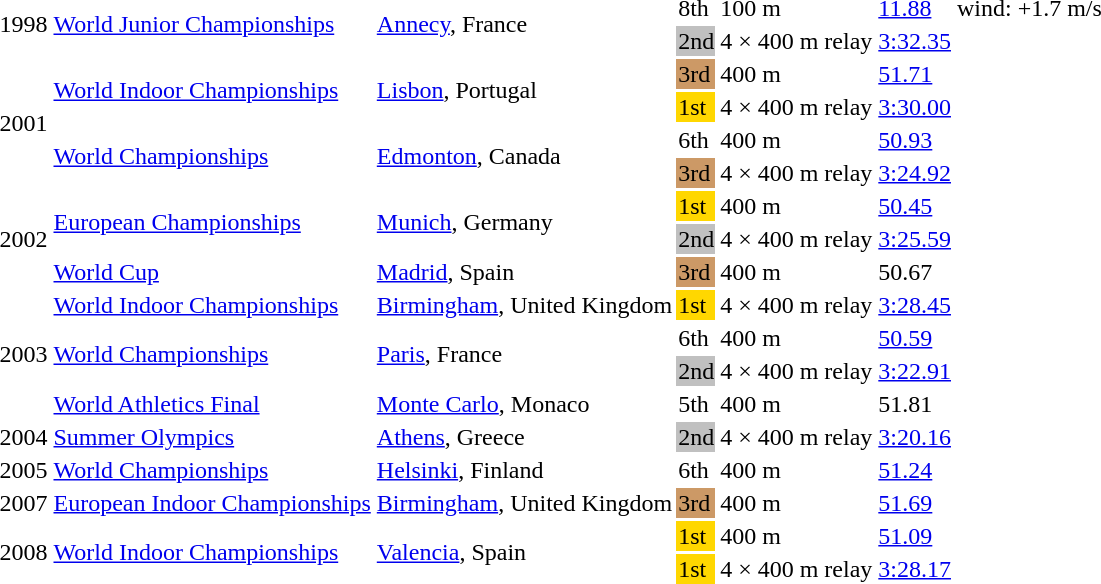<table>
<tr>
<td rowspan=2>1998</td>
<td rowspan=2><a href='#'>World Junior Championships</a></td>
<td rowspan=2><a href='#'>Annecy</a>, France</td>
<td>8th</td>
<td>100 m</td>
<td><a href='#'>11.88</a></td>
<td>wind: +1.7 m/s</td>
</tr>
<tr>
<td bgcolor=silver>2nd</td>
<td>4 × 400 m relay</td>
<td><a href='#'>3:32.35</a></td>
</tr>
<tr>
<td rowspan=4>2001</td>
<td rowspan=2><a href='#'>World Indoor Championships</a></td>
<td rowspan=2><a href='#'>Lisbon</a>, Portugal</td>
<td bgcolor="CC9966">3rd</td>
<td>400 m</td>
<td><a href='#'>51.71</a></td>
</tr>
<tr>
<td bgcolor="gold">1st</td>
<td>4 × 400 m relay</td>
<td><a href='#'>3:30.00</a></td>
</tr>
<tr>
<td rowspan=2><a href='#'>World Championships</a></td>
<td rowspan=2><a href='#'>Edmonton</a>, Canada</td>
<td>6th</td>
<td>400 m</td>
<td><a href='#'>50.93</a></td>
</tr>
<tr>
<td bgcolor="CC9966">3rd</td>
<td>4 × 400 m relay</td>
<td><a href='#'>3:24.92</a></td>
</tr>
<tr>
<td rowspan=3>2002</td>
<td rowspan=2><a href='#'>European Championships</a></td>
<td rowspan=2><a href='#'>Munich</a>, Germany</td>
<td bgcolor="gold">1st</td>
<td>400 m</td>
<td><a href='#'>50.45</a></td>
</tr>
<tr>
<td bgcolor="silver">2nd</td>
<td>4 × 400 m relay</td>
<td><a href='#'>3:25.59</a></td>
</tr>
<tr>
<td><a href='#'>World Cup</a></td>
<td><a href='#'>Madrid</a>, Spain</td>
<td bgcolor="CC9966">3rd</td>
<td>400 m</td>
<td>50.67</td>
</tr>
<tr>
<td rowspan=4>2003</td>
<td><a href='#'>World Indoor Championships</a></td>
<td><a href='#'>Birmingham</a>, United Kingdom</td>
<td bgcolor="gold">1st</td>
<td>4 × 400 m relay</td>
<td><a href='#'>3:28.45</a></td>
</tr>
<tr>
<td rowspan=2><a href='#'>World Championships</a></td>
<td rowspan=2><a href='#'>Paris</a>, France</td>
<td>6th</td>
<td>400 m</td>
<td><a href='#'>50.59</a></td>
</tr>
<tr>
<td bgcolor="silver">2nd</td>
<td>4 × 400 m relay</td>
<td><a href='#'>3:22.91</a></td>
</tr>
<tr>
<td><a href='#'>World Athletics Final</a></td>
<td><a href='#'>Monte Carlo</a>, Monaco</td>
<td>5th</td>
<td>400 m</td>
<td>51.81</td>
</tr>
<tr>
<td>2004</td>
<td><a href='#'>Summer Olympics</a></td>
<td><a href='#'>Athens</a>, Greece</td>
<td bgcolor="silver">2nd</td>
<td>4 × 400 m relay</td>
<td><a href='#'>3:20.16</a></td>
</tr>
<tr>
<td>2005</td>
<td><a href='#'>World Championships</a></td>
<td><a href='#'>Helsinki</a>, Finland</td>
<td>6th</td>
<td>400 m</td>
<td><a href='#'>51.24</a></td>
</tr>
<tr>
<td>2007</td>
<td><a href='#'>European Indoor Championships</a></td>
<td><a href='#'>Birmingham</a>, United Kingdom</td>
<td bgcolor="CC9966">3rd</td>
<td>400 m</td>
<td><a href='#'>51.69</a></td>
</tr>
<tr>
<td rowspan=2>2008</td>
<td rowspan=2><a href='#'>World Indoor Championships</a></td>
<td rowspan=2><a href='#'>Valencia</a>, Spain</td>
<td bgcolor="gold">1st</td>
<td>400 m</td>
<td><a href='#'>51.09</a></td>
</tr>
<tr>
<td bgcolor="gold">1st</td>
<td>4 × 400 m relay</td>
<td><a href='#'>3:28.17</a></td>
</tr>
</table>
